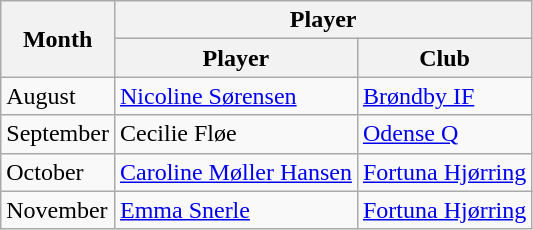<table class="wikitable">
<tr>
<th rowspan="2">Month</th>
<th colspan="2">Player</th>
</tr>
<tr>
<th>Player</th>
<th>Club</th>
</tr>
<tr>
<td>August</td>
<td> <a href='#'>Nicoline Sørensen</a></td>
<td><a href='#'>Brøndby IF</a></td>
</tr>
<tr>
<td>September</td>
<td> Cecilie Fløe</td>
<td><a href='#'>Odense Q</a></td>
</tr>
<tr>
<td>October</td>
<td> <a href='#'>Caroline Møller Hansen</a></td>
<td><a href='#'>Fortuna Hjørring</a></td>
</tr>
<tr>
<td>November</td>
<td> <a href='#'>Emma Snerle</a></td>
<td><a href='#'>Fortuna Hjørring</a></td>
</tr>
</table>
